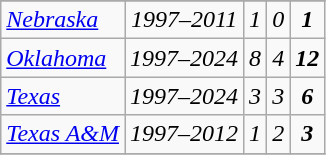<table class="wikitable sortable">
<tr>
</tr>
<tr>
<td><em><a href='#'>Nebraska</a></em></td>
<td style="text-align: center;"><em>1997–2011</em></td>
<td style="text-align: center;"><em>1</em></td>
<td style="text-align: center;"><em>0</em></td>
<td style="text-align: center;"><strong><em>1</em></strong></td>
</tr>
<tr>
<td><em><a href='#'>Oklahoma</a></em></td>
<td style="text-align: center;"><em>1997–2024</em></td>
<td style="text-align: center;"><em>8</em></td>
<td style="text-align: center;"><em>4</em></td>
<td style="text-align: center;"><strong><em>12</em></strong></td>
</tr>
<tr>
<td><em><a href='#'>Texas</a></em></td>
<td style="text-align: center;"><em>1997–2024</em></td>
<td style="text-align: center;"><em>3</em></td>
<td style="text-align: center;"><em>3</em></td>
<td style="text-align: center;"><strong><em>6</em></strong></td>
</tr>
<tr>
<td><em><a href='#'>Texas A&M</a></em></td>
<td style="text-align: center;"><em>1997–2012</em></td>
<td style="text-align: center;"><em>1</em></td>
<td style="text-align: center;"><em>2</em></td>
<td style="text-align: center;"><strong><em>3</em></strong></td>
</tr>
<tr>
</tr>
</table>
